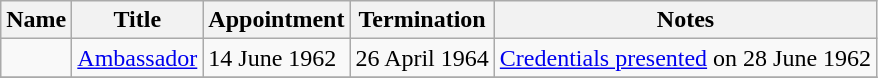<table class="wikitable">
<tr valign="middle">
<th>Name</th>
<th>Title</th>
<th>Appointment</th>
<th>Termination</th>
<th>Notes</th>
</tr>
<tr>
<td></td>
<td><a href='#'>Ambassador</a></td>
<td>14 June 1962</td>
<td>26 April 1964</td>
<td><a href='#'>Credentials presented</a> on 28 June 1962</td>
</tr>
<tr>
</tr>
</table>
